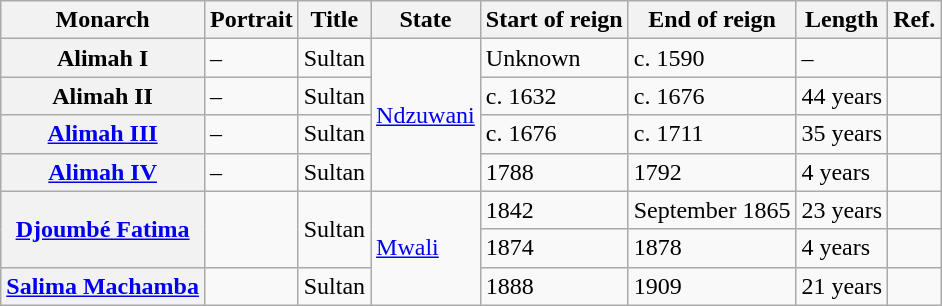<table class="wikitable sortable">
<tr>
<th>Monarch</th>
<th>Portrait</th>
<th>Title</th>
<th>State</th>
<th>Start of reign</th>
<th>End of reign</th>
<th>Length</th>
<th>Ref.</th>
</tr>
<tr>
<th>Alimah I</th>
<td>–</td>
<td>Sultan</td>
<td rowspan="4"><a href='#'>Ndzuwani</a></td>
<td>Unknown</td>
<td>c. 1590</td>
<td>–</td>
<td></td>
</tr>
<tr>
<th>Alimah II</th>
<td>–</td>
<td>Sultan</td>
<td>c. 1632</td>
<td>c. 1676</td>
<td>44 years</td>
<td></td>
</tr>
<tr>
<th><a href='#'>Alimah III</a></th>
<td>–</td>
<td>Sultan</td>
<td>c. 1676</td>
<td>c. 1711</td>
<td>35 years</td>
<td></td>
</tr>
<tr>
<th><a href='#'>Alimah IV</a></th>
<td>–</td>
<td>Sultan</td>
<td>1788</td>
<td>1792</td>
<td>4 years</td>
<td></td>
</tr>
<tr>
<th rowspan="2"><a href='#'>Djoumbé Fatima</a></th>
<td rowspan="2"></td>
<td rowspan="2">Sultan</td>
<td rowspan="3"><a href='#'>Mwali</a></td>
<td>1842</td>
<td>September 1865</td>
<td>23 years</td>
<td></td>
</tr>
<tr>
<td>1874</td>
<td>1878</td>
<td>4 years</td>
<td></td>
</tr>
<tr>
<th><a href='#'>Salima Machamba</a></th>
<td></td>
<td>Sultan</td>
<td>1888</td>
<td>1909</td>
<td>21 years</td>
<td></td>
</tr>
</table>
